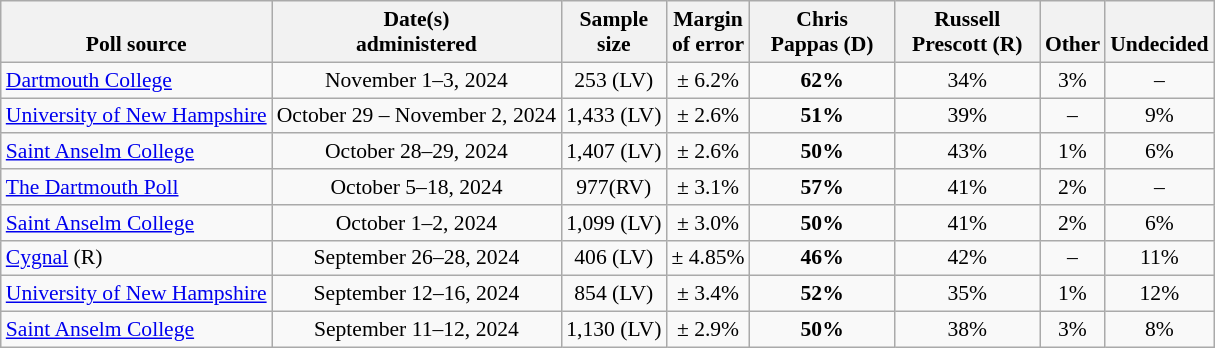<table class="wikitable" style="font-size:90%;text-align:center;">
<tr valign=bottom>
<th>Poll source</th>
<th>Date(s)<br>administered</th>
<th>Sample<br>size</th>
<th>Margin<br>of error</th>
<th style="width:90px;">Chris<br>Pappas (D)</th>
<th style="width:90px;">Russell<br>Prescott (R)</th>
<th>Other</th>
<th>Undecided</th>
</tr>
<tr>
<td style="text-align:left;"><a href='#'>Dartmouth College</a></td>
<td>November 1–3, 2024</td>
<td>253 (LV)</td>
<td>± 6.2%</td>
<td><strong>62%</strong></td>
<td>34%</td>
<td>3%</td>
<td>–</td>
</tr>
<tr>
<td style="text-align:left;"><a href='#'>University of New Hampshire</a></td>
<td>October 29 – November 2, 2024</td>
<td>1,433 (LV)</td>
<td>± 2.6%</td>
<td><strong>51%</strong></td>
<td>39%</td>
<td>–</td>
<td>9%</td>
</tr>
<tr>
<td style="text-align:left;"><a href='#'>Saint Anselm College</a></td>
<td>October 28–29, 2024</td>
<td>1,407 (LV)</td>
<td>± 2.6%</td>
<td><strong>50%</strong></td>
<td>43%</td>
<td>1%</td>
<td>6%</td>
</tr>
<tr>
<td style="text-align:left;"><a href='#'>The Dartmouth Poll</a></td>
<td>October 5–18, 2024</td>
<td>977(RV)</td>
<td>± 3.1%</td>
<td><strong>57%</strong></td>
<td>41%</td>
<td>2%</td>
<td>–</td>
</tr>
<tr>
<td style="text-align:left;"><a href='#'>Saint Anselm College</a></td>
<td>October 1–2, 2024</td>
<td>1,099 (LV)</td>
<td>± 3.0%</td>
<td><strong>50%</strong></td>
<td>41%</td>
<td>2%</td>
<td>6%</td>
</tr>
<tr>
<td style="text-align:left;"><a href='#'>Cygnal</a> (R)</td>
<td>September 26–28, 2024</td>
<td>406 (LV)</td>
<td>± 4.85%</td>
<td><strong>46%</strong></td>
<td>42%</td>
<td>–</td>
<td>11%</td>
</tr>
<tr>
<td style="text-align:left;"><a href='#'>University of New Hampshire</a></td>
<td>September 12–16, 2024</td>
<td>854 (LV)</td>
<td>± 3.4%</td>
<td><strong>52%</strong></td>
<td>35%</td>
<td>1%</td>
<td>12%</td>
</tr>
<tr>
<td style="text-align:left;"><a href='#'>Saint Anselm College</a></td>
<td>September 11–12, 2024</td>
<td>1,130 (LV)</td>
<td>± 2.9%</td>
<td><strong>50%</strong></td>
<td>38%</td>
<td>3%</td>
<td>8%</td>
</tr>
</table>
